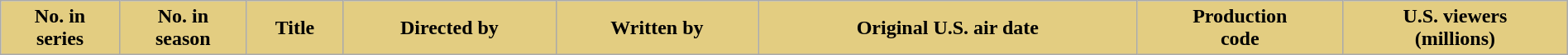<table class="wikitable plainrowheaders" style="width:100%">
<tr>
<th style="background-color: #e3cd81; color:#000; text-align: center;">No. in<br>series</th>
<th style="background-color: #e3cd81; color:#000; text-align: center;">No. in<br>season</th>
<th style="background-color: #e3cd81; color:#000; text-align: center;">Title</th>
<th style="background-color: #e3cd81; color:#000; text-align: center;">Directed by</th>
<th style="background-color: #e3cd81; color:#000; text-align: center;">Written by</th>
<th style="background-color: #e3cd81; color:#000; text-align: center;">Original U.S. air date</th>
<th style="background-color: #e3cd81; color:#000; text-align: center;">Production<br>code</th>
<th style="background-color: #e3cd81; color:#000; text-align: center;">U.S. viewers<br>(millions)<br>
























</th>
</tr>
</table>
